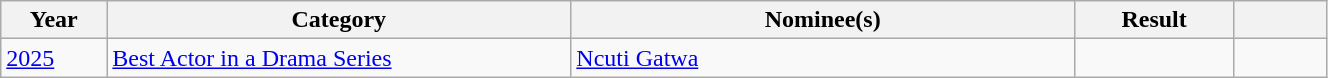<table class="wikitable" style="width:70%">
<tr>
<th style="width:8%">Year</th>
<th style="width:35%">Category</th>
<th style="width:38%">Nominee(s)</th>
<th style="width:12%">Result</th>
<th style="width:7%"></th>
</tr>
<tr>
<td><a href='#'>2025</a></td>
<td><a href='#'>Best Actor in a Drama Series</a></td>
<td><a href='#'>Ncuti Gatwa</a></td>
<td></td>
<td></td>
</tr>
</table>
